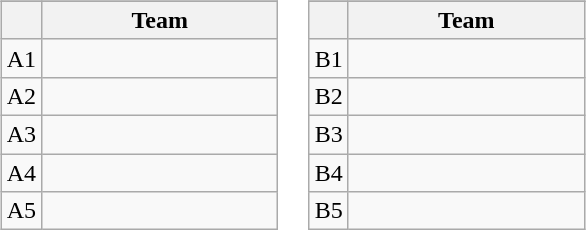<table>
<tr valign=top>
<td width=50%><br><table class="wikitable">
<tr>
</tr>
<tr>
<th></th>
<th width=150>Team</th>
</tr>
<tr>
<td align=center>A1</td>
<td></td>
</tr>
<tr>
<td align=center>A2</td>
<td></td>
</tr>
<tr>
<td align=center>A3</td>
<td></td>
</tr>
<tr>
<td align=center>A4</td>
<td></td>
</tr>
<tr>
<td align=center>A5</td>
<td></td>
</tr>
</table>
</td>
<td width=50%><br><table class="wikitable">
<tr>
</tr>
<tr>
<th></th>
<th width=150>Team</th>
</tr>
<tr>
<td align=center>B1</td>
<td></td>
</tr>
<tr>
<td align=center>B2</td>
<td></td>
</tr>
<tr>
<td align=center>B3</td>
<td></td>
</tr>
<tr>
<td align=center>B4</td>
<td></td>
</tr>
<tr>
<td align=center>B5</td>
<td></td>
</tr>
</table>
</td>
</tr>
</table>
